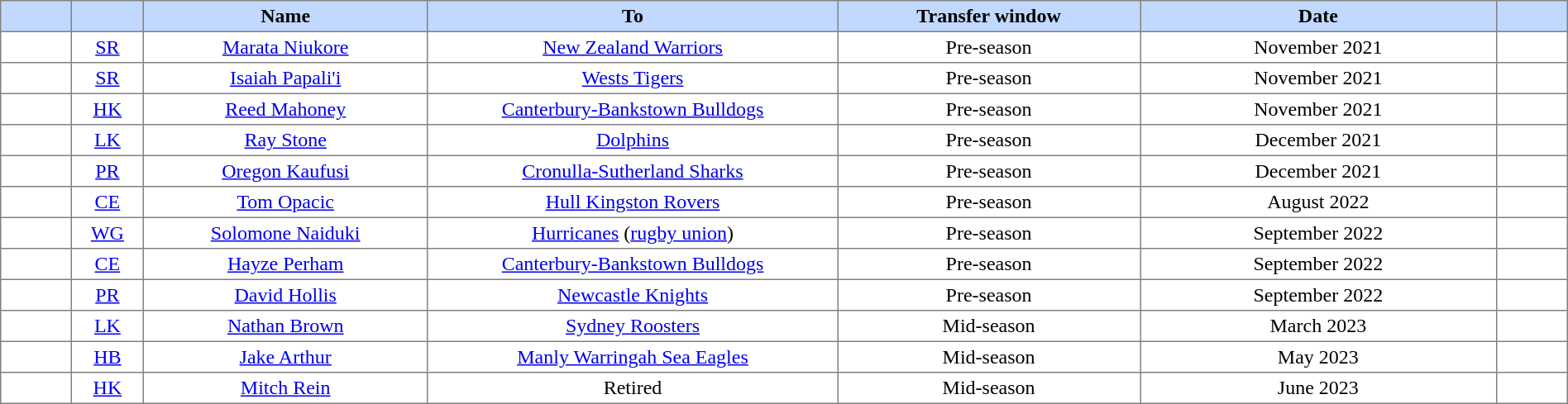<table border="1" cellpadding="3" cellspacing="0" style="border-collapse:collapse; text-align:center; width:100%;">
<tr>
<th style="background:#c1d8ff; text-align:center; width:4%;"></th>
<th style="background:#c1d8ff; text-align:center; width:4%;"></th>
<th style="background:#c1d8ff; text-align:center; width:16%;">Name</th>
<th style="background:#c1d8ff; text-align:center; width:23%;">To</th>
<th style="background:#c1d8ff; text-align:center; width:17%;">Transfer window</th>
<th style="background:#c1d8ff; text-align:center; width:20%;">Date</th>
<th style="background:#c1d8ff; text-align:center; width:4%;"></th>
</tr>
<tr>
<td style="text-align:center"></td>
<td style="text-align:center"><a href='#'>SR</a></td>
<td><a href='#'>Marata Niukore</a></td>
<td> <a href='#'>New Zealand Warriors</a></td>
<td>Pre-season</td>
<td>November 2021</td>
<td></td>
</tr>
<tr>
<td style="text-align:center"></td>
<td style="text-align:center"><a href='#'>SR</a></td>
<td><a href='#'>Isaiah Papali'i</a></td>
<td> <a href='#'>Wests Tigers</a></td>
<td>Pre-season</td>
<td>November 2021</td>
<td></td>
</tr>
<tr>
<td style="text-align:center"></td>
<td style="text-align:center"><a href='#'>HK</a></td>
<td><a href='#'>Reed Mahoney</a></td>
<td> <a href='#'>Canterbury-Bankstown Bulldogs</a></td>
<td>Pre-season</td>
<td>November 2021</td>
<td></td>
</tr>
<tr>
<td style="text-align:center"></td>
<td style="text-align:center"><a href='#'>LK</a></td>
<td><a href='#'>Ray Stone</a></td>
<td> <a href='#'>Dolphins</a></td>
<td>Pre-season</td>
<td>December 2021</td>
<td></td>
</tr>
<tr>
<td style="text-align:center"></td>
<td style="text-align:center"><a href='#'>PR</a></td>
<td><a href='#'>Oregon Kaufusi</a></td>
<td> <a href='#'>Cronulla-Sutherland Sharks</a></td>
<td>Pre-season</td>
<td>December 2021</td>
<td></td>
</tr>
<tr>
<td style="text-align:center"></td>
<td style="text-align:center"><a href='#'>CE</a></td>
<td><a href='#'>Tom Opacic</a></td>
<td> <a href='#'>Hull Kingston Rovers</a></td>
<td>Pre-season</td>
<td>August 2022</td>
<td></td>
</tr>
<tr>
<td style="text-align:center"></td>
<td style="text-align:center"><a href='#'>WG</a></td>
<td><a href='#'>Solomone Naiduki</a></td>
<td><a href='#'>Hurricanes</a> (<a href='#'>rugby union</a>)</td>
<td>Pre-season</td>
<td>September 2022</td>
<td></td>
</tr>
<tr>
<td style="text-align:center"></td>
<td style="text-align:center"><a href='#'>CE</a></td>
<td><a href='#'>Hayze Perham</a></td>
<td> <a href='#'>Canterbury-Bankstown Bulldogs</a></td>
<td>Pre-season</td>
<td>September 2022</td>
<td></td>
</tr>
<tr>
<td style="text-align:center"></td>
<td style="text-align:center"><a href='#'>PR</a></td>
<td><a href='#'>David Hollis</a></td>
<td> <a href='#'>Newcastle Knights</a></td>
<td>Pre-season</td>
<td>September 2022</td>
<td></td>
</tr>
<tr>
<td style="text-align:center"></td>
<td style="text-align:center"><a href='#'>LK</a></td>
<td><a href='#'>Nathan Brown</a></td>
<td> <a href='#'>Sydney Roosters</a></td>
<td>Mid-season</td>
<td>March 2023</td>
<td></td>
</tr>
<tr>
<td style="text-align:center"></td>
<td style="text-align:center"><a href='#'>HB</a></td>
<td><a href='#'>Jake Arthur</a></td>
<td> <a href='#'>Manly Warringah Sea Eagles</a></td>
<td>Mid-season</td>
<td>May 2023</td>
<td></td>
</tr>
<tr>
<td style="text-align:center"></td>
<td style="text-align:center"><a href='#'>HK</a></td>
<td><a href='#'>Mitch Rein</a></td>
<td>Retired</td>
<td>Mid-season</td>
<td>June 2023</td>
<td></td>
</tr>
</table>
